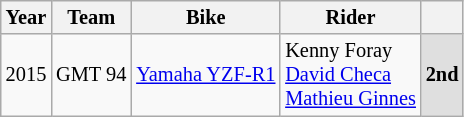<table class="wikitable" style="text-align:center; font-size:85%">
<tr>
<th valign="middle">Year</th>
<th valign="middle">Team</th>
<th valign="middle">Bike</th>
<th valign="middle">Rider</th>
<th valign="middle"></th>
</tr>
<tr>
<td>2015</td>
<td> GMT 94</td>
<td><a href='#'>Yamaha YZF-R1</a></td>
<td align=left> Kenny Foray <br> <a href='#'>David Checa</a> <br> <a href='#'>Mathieu Ginnes</a></td>
<th style="background:#dfdfdf;"><strong>2nd</strong></th>
</tr>
</table>
